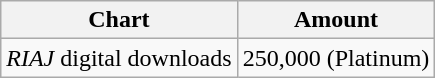<table class="wikitable">
<tr>
<th>Chart</th>
<th>Amount</th>
</tr>
<tr>
<td><em>RIAJ</em> digital downloads</td>
<td align="center">250,000 (Platinum)</td>
</tr>
</table>
